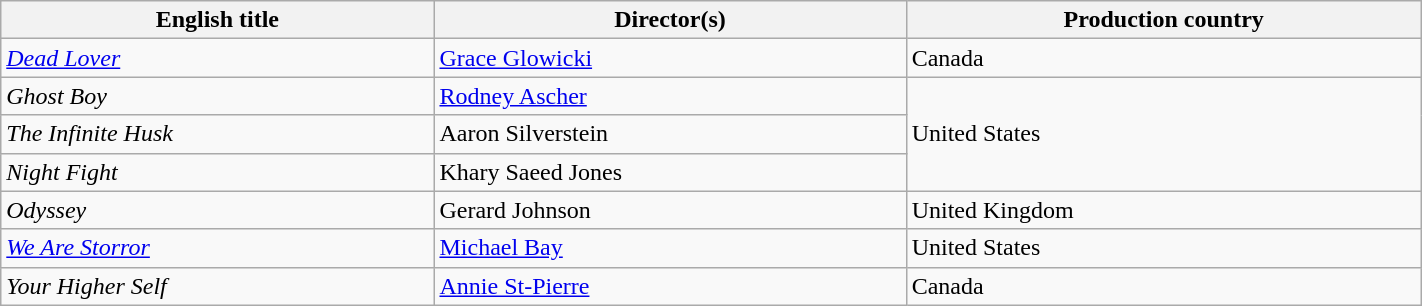<table class="wikitable plainrowheaders" style="width:75%; margin-bottom:4px">
<tr>
<th scope="col">English title</th>
<th scope="col">Director(s)</th>
<th scope="col">Production country</th>
</tr>
<tr>
<td scope="row"><em><a href='#'>Dead Lover</a></em></td>
<td><a href='#'>Grace Glowicki</a></td>
<td>Canada</td>
</tr>
<tr>
<td scope="row"><em>Ghost Boy</em></td>
<td><a href='#'>Rodney Ascher</a></td>
<td rowspan="3">United States</td>
</tr>
<tr>
<td scope="row"><em>The Infinite Husk</em></td>
<td>Aaron Silverstein</td>
</tr>
<tr>
<td scope="row"><em>Night Fight</em></td>
<td>Khary Saeed Jones</td>
</tr>
<tr>
<td scope="row"><em>Odyssey</em></td>
<td>Gerard Johnson</td>
<td>United Kingdom</td>
</tr>
<tr>
<td scope="row"><em><a href='#'>We Are Storror</a></em></td>
<td><a href='#'>Michael Bay</a></td>
<td>United States</td>
</tr>
<tr>
<td scope="row"><em>Your Higher Self</em></td>
<td><a href='#'>Annie St-Pierre</a></td>
<td>Canada</td>
</tr>
</table>
